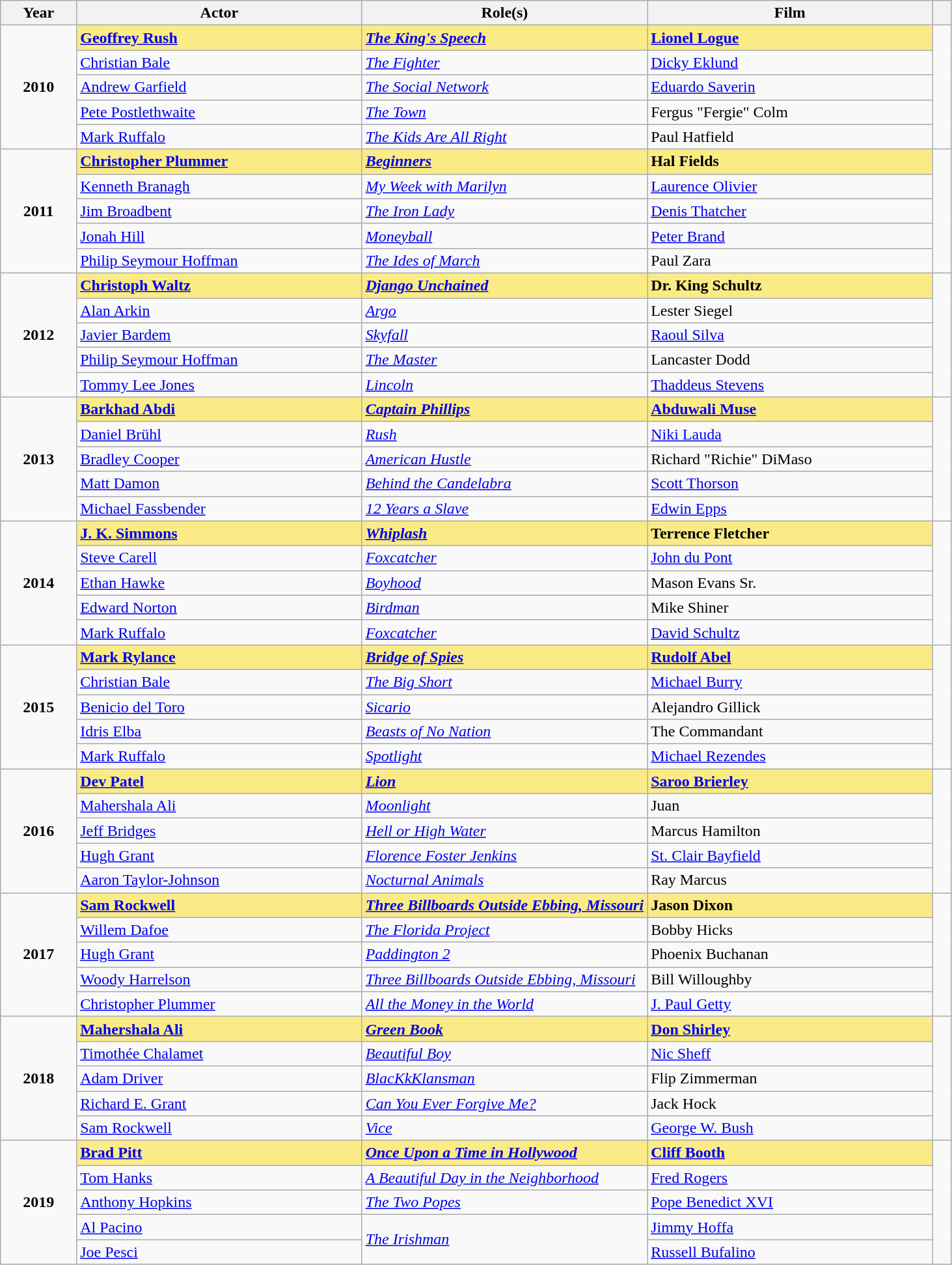<table class="wikitable sortable">
<tr>
<th scope="col" style="width:8%;">Year</th>
<th scope="col" style="width:30%;">Actor</th>
<th scope="col" style="width:30%;">Role(s)</th>
<th scope="col" style="width:30%;">Film</th>
<th scope="col" style="width:2%;" class="unsortable"></th>
</tr>
<tr>
<td rowspan="5", align=center><strong>2010</strong><br></td>
<td style="background:#FAEB86"><strong><a href='#'>Geoffrey Rush</a></strong></td>
<td style="background:#FAEB86"><strong><em><a href='#'>The King's Speech</a></em></strong></td>
<td style="background:#FAEB86"><strong><a href='#'>Lionel Logue</a></strong></td>
<td rowspan=5></td>
</tr>
<tr>
<td><a href='#'>Christian Bale</a></td>
<td><em><a href='#'>The Fighter</a></em></td>
<td><a href='#'>Dicky Eklund</a></td>
</tr>
<tr>
<td><a href='#'>Andrew Garfield</a></td>
<td><em><a href='#'>The Social Network</a></em></td>
<td><a href='#'>Eduardo Saverin</a></td>
</tr>
<tr>
<td><a href='#'>Pete Postlethwaite</a> </td>
<td><em><a href='#'>The Town</a></em></td>
<td>Fergus "Fergie" Colm</td>
</tr>
<tr>
<td><a href='#'>Mark Ruffalo</a></td>
<td><em><a href='#'>The Kids Are All Right</a></em></td>
<td>Paul Hatfield</td>
</tr>
<tr>
<td rowspan="5", align=center><strong>2011</strong><br></td>
<td style="background:#FAEB86"><strong><a href='#'>Christopher Plummer</a></strong></td>
<td style="background:#FAEB86"><strong><em><a href='#'>Beginners</a></em></strong></td>
<td style="background:#FAEB86"><strong>Hal Fields</strong></td>
<td rowspan=5></td>
</tr>
<tr>
<td><a href='#'>Kenneth Branagh</a></td>
<td><em><a href='#'>My Week with Marilyn</a></em></td>
<td><a href='#'>Laurence Olivier</a></td>
</tr>
<tr>
<td><a href='#'>Jim Broadbent</a></td>
<td><em><a href='#'>The Iron Lady</a></em></td>
<td><a href='#'>Denis Thatcher</a></td>
</tr>
<tr>
<td><a href='#'>Jonah Hill</a></td>
<td><em><a href='#'>Moneyball</a></em></td>
<td><a href='#'>Peter Brand</a></td>
</tr>
<tr>
<td><a href='#'>Philip Seymour Hoffman</a></td>
<td><em><a href='#'>The Ides of March</a></em></td>
<td>Paul Zara</td>
</tr>
<tr>
<td rowspan="5", align=center><strong>2012</strong><br></td>
<td style="background:#FAEB86"><strong><a href='#'>Christoph Waltz</a></strong></td>
<td style="background:#FAEB86"><strong><em><a href='#'>Django Unchained</a></em></strong></td>
<td style="background:#FAEB86"><strong>Dr. King Schultz</strong></td>
<td rowspan=5></td>
</tr>
<tr>
<td><a href='#'>Alan Arkin</a></td>
<td><em><a href='#'>Argo</a></em></td>
<td>Lester Siegel</td>
</tr>
<tr>
<td><a href='#'>Javier Bardem</a></td>
<td><em><a href='#'>Skyfall</a></em></td>
<td><a href='#'>Raoul Silva</a></td>
</tr>
<tr>
<td><a href='#'>Philip Seymour Hoffman</a></td>
<td><em><a href='#'>The Master</a></em></td>
<td>Lancaster Dodd</td>
</tr>
<tr>
<td><a href='#'>Tommy Lee Jones</a></td>
<td><em><a href='#'>Lincoln</a></em></td>
<td><a href='#'>Thaddeus Stevens</a></td>
</tr>
<tr>
<td rowspan="5", align=center><strong>2013</strong><br></td>
<td style="background:#FAEB86"><strong><a href='#'>Barkhad Abdi</a></strong></td>
<td style="background:#FAEB86"><strong><em><a href='#'>Captain Phillips</a></em></strong></td>
<td style="background:#FAEB86"><strong><a href='#'>Abduwali Muse</a></strong></td>
<td rowspan=5></td>
</tr>
<tr>
<td><a href='#'>Daniel Brühl</a></td>
<td><em><a href='#'>Rush</a></em></td>
<td><a href='#'>Niki Lauda</a></td>
</tr>
<tr>
<td><a href='#'>Bradley Cooper</a></td>
<td><em><a href='#'>American Hustle</a></em></td>
<td>Richard "Richie" DiMaso</td>
</tr>
<tr>
<td><a href='#'>Matt Damon</a></td>
<td><em><a href='#'>Behind the Candelabra</a></em></td>
<td><a href='#'>Scott Thorson</a></td>
</tr>
<tr>
<td><a href='#'>Michael Fassbender</a></td>
<td><em><a href='#'>12 Years a Slave</a></em></td>
<td><a href='#'>Edwin Epps</a></td>
</tr>
<tr>
<td rowspan="5", align=center><strong>2014</strong><br></td>
<td style="background:#FAEB86"><strong><a href='#'>J. K. Simmons</a></strong></td>
<td style="background:#FAEB86"><strong><em><a href='#'>Whiplash</a></em></strong></td>
<td style="background:#FAEB86"><strong>Terrence Fletcher</strong></td>
<td rowspan=5></td>
</tr>
<tr>
<td><a href='#'>Steve Carell</a></td>
<td><em><a href='#'>Foxcatcher</a></em></td>
<td><a href='#'>John du Pont</a></td>
</tr>
<tr>
<td><a href='#'>Ethan Hawke</a></td>
<td><em><a href='#'>Boyhood</a></em></td>
<td>Mason Evans Sr.</td>
</tr>
<tr>
<td><a href='#'>Edward Norton</a></td>
<td><em><a href='#'>Birdman</a></em></td>
<td>Mike Shiner</td>
</tr>
<tr>
<td><a href='#'>Mark Ruffalo</a></td>
<td><em><a href='#'>Foxcatcher</a></em></td>
<td><a href='#'>David Schultz</a></td>
</tr>
<tr>
<td rowspan="5", align=center><strong>2015</strong><br></td>
<td style="background:#FAEB86"><strong><a href='#'>Mark Rylance</a></strong></td>
<td style="background:#FAEB86"><strong><em><a href='#'>Bridge of Spies</a></em></strong></td>
<td style="background:#FAEB86"><strong><a href='#'>Rudolf Abel</a></strong></td>
<td rowspan=5></td>
</tr>
<tr>
<td><a href='#'>Christian Bale</a></td>
<td><em><a href='#'>The Big Short</a></em></td>
<td><a href='#'>Michael Burry</a></td>
</tr>
<tr>
<td><a href='#'>Benicio del Toro</a></td>
<td><em><a href='#'>Sicario</a></em></td>
<td>Alejandro Gillick</td>
</tr>
<tr>
<td><a href='#'>Idris Elba</a></td>
<td><em><a href='#'>Beasts of No Nation</a></em></td>
<td>The Commandant</td>
</tr>
<tr>
<td><a href='#'>Mark Ruffalo</a></td>
<td><em><a href='#'>Spotlight</a></em></td>
<td><a href='#'>Michael Rezendes</a></td>
</tr>
<tr>
<td rowspan="5", align=center><strong>2016</strong><br></td>
<td style="background:#FAEB86"><strong><a href='#'>Dev Patel</a></strong></td>
<td style="background:#FAEB86"><strong><em><a href='#'>Lion</a></em></strong></td>
<td style="background:#FAEB86"><strong><a href='#'>Saroo Brierley</a></strong></td>
<td rowspan=5></td>
</tr>
<tr>
<td><a href='#'>Mahershala Ali</a></td>
<td><em><a href='#'>Moonlight</a></em></td>
<td>Juan</td>
</tr>
<tr>
<td><a href='#'>Jeff Bridges</a></td>
<td><em><a href='#'>Hell or High Water</a></em></td>
<td>Marcus Hamilton</td>
</tr>
<tr>
<td><a href='#'>Hugh Grant</a></td>
<td><em><a href='#'>Florence Foster Jenkins</a></em></td>
<td><a href='#'>St. Clair Bayfield</a></td>
</tr>
<tr>
<td><a href='#'>Aaron Taylor-Johnson</a></td>
<td><em><a href='#'>Nocturnal Animals</a></em></td>
<td>Ray Marcus</td>
</tr>
<tr>
<td rowspan="5", align=center><strong>2017</strong><br></td>
<td style="background:#FAEB86"><strong><a href='#'>Sam Rockwell</a></strong></td>
<td style="background:#FAEB86"><strong><em><a href='#'>Three Billboards Outside Ebbing, Missouri</a></em></strong></td>
<td style="background:#FAEB86"><strong>Jason Dixon</strong></td>
<td rowspan=5></td>
</tr>
<tr>
<td><a href='#'>Willem Dafoe</a></td>
<td><em><a href='#'>The Florida Project</a></em></td>
<td>Bobby Hicks</td>
</tr>
<tr>
<td><a href='#'>Hugh Grant</a></td>
<td><em><a href='#'>Paddington 2</a></em></td>
<td>Phoenix Buchanan</td>
</tr>
<tr>
<td><a href='#'>Woody Harrelson</a></td>
<td><em><a href='#'>Three Billboards Outside Ebbing, Missouri</a></em></td>
<td>Bill Willoughby</td>
</tr>
<tr>
<td><a href='#'>Christopher Plummer</a></td>
<td><em><a href='#'>All the Money in the World</a></em></td>
<td><a href='#'>J. Paul Getty</a></td>
</tr>
<tr>
<td rowspan="5", align=center><strong>2018</strong><br></td>
<td style="background:#FAEB86"><strong><a href='#'>Mahershala Ali</a></strong></td>
<td style="background:#FAEB86"><strong><em><a href='#'>Green Book</a></em></strong></td>
<td style="background:#FAEB86"><strong><a href='#'>Don Shirley</a></strong></td>
<td rowspan=5></td>
</tr>
<tr>
<td><a href='#'>Timothée Chalamet</a></td>
<td><em><a href='#'>Beautiful Boy</a></em></td>
<td><a href='#'>Nic Sheff</a></td>
</tr>
<tr>
<td><a href='#'>Adam Driver</a></td>
<td><em><a href='#'>BlacKkKlansman</a></em></td>
<td>Flip Zimmerman</td>
</tr>
<tr>
<td><a href='#'>Richard E. Grant</a></td>
<td><em><a href='#'>Can You Ever Forgive Me?</a></em></td>
<td>Jack Hock</td>
</tr>
<tr>
<td><a href='#'>Sam Rockwell</a></td>
<td><a href='#'><em>Vice</em></a></td>
<td><a href='#'>George W. Bush</a></td>
</tr>
<tr>
<td rowspan="5", align=center><strong>2019</strong><br></td>
<td style="background:#FAEB86"><strong><a href='#'>Brad Pitt</a></strong></td>
<td style="background:#FAEB86"><strong><em><a href='#'>Once Upon a Time in Hollywood</a></em></strong></td>
<td style="background:#FAEB86"><strong><a href='#'>Cliff Booth</a></strong></td>
<td rowspan=5></td>
</tr>
<tr>
<td><a href='#'>Tom Hanks</a></td>
<td><em><a href='#'>A Beautiful Day in the Neighborhood</a></em></td>
<td><a href='#'>Fred Rogers</a></td>
</tr>
<tr>
<td><a href='#'>Anthony Hopkins</a></td>
<td><em><a href='#'>The Two Popes</a></em></td>
<td><a href='#'>Pope Benedict XVI</a></td>
</tr>
<tr>
<td><a href='#'>Al Pacino</a></td>
<td rowspan="2"><em><a href='#'>The Irishman</a></em></td>
<td><a href='#'>Jimmy Hoffa</a></td>
</tr>
<tr>
<td><a href='#'>Joe Pesci</a></td>
<td><a href='#'>Russell Bufalino</a></td>
</tr>
</table>
